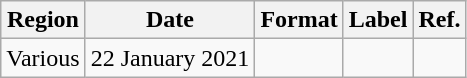<table class="wikitable plainrowheaders">
<tr>
<th scope="col">Region</th>
<th scope="col">Date</th>
<th scope="col">Format</th>
<th scope="col">Label</th>
<th scope="col">Ref.</th>
</tr>
<tr>
<td>Various</td>
<td>22 January 2021</td>
<td></td>
<td></td>
<td></td>
</tr>
</table>
